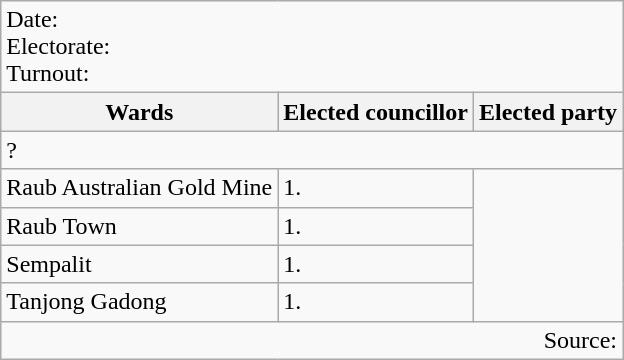<table class=wikitable>
<tr>
<td colspan=3>Date: <br>Electorate: <br>Turnout:</td>
</tr>
<tr>
<th>Wards</th>
<th>Elected councillor</th>
<th>Elected party</th>
</tr>
<tr>
<td colspan=3>? </td>
</tr>
<tr>
<td>Raub Australian Gold Mine</td>
<td>1.</td>
</tr>
<tr>
<td>Raub Town</td>
<td>1.</td>
</tr>
<tr>
<td>Sempalit</td>
<td>1.</td>
</tr>
<tr>
<td>Tanjong Gadong</td>
<td>1.</td>
</tr>
<tr>
<td colspan=3 align=right>Source:</td>
</tr>
</table>
